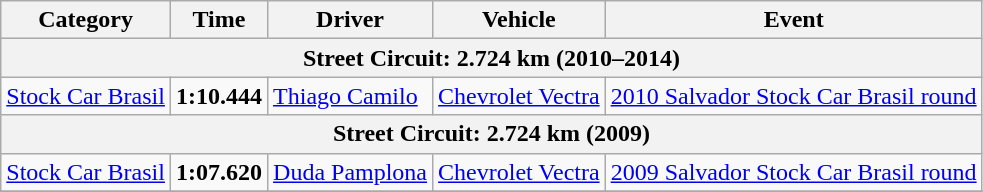<table class="wikitable">
<tr>
<th>Category</th>
<th>Time</th>
<th>Driver</th>
<th>Vehicle</th>
<th>Event</th>
</tr>
<tr>
<th colspan=5>Street Circuit: 2.724 km (2010–2014)</th>
</tr>
<tr>
<td><a href='#'>Stock Car Brasil</a></td>
<td><strong>1:10.444</strong></td>
<td><a href='#'>Thiago Camilo</a></td>
<td><a href='#'>Chevrolet Vectra</a></td>
<td><a href='#'>2010 Salvador Stock Car Brasil round</a></td>
</tr>
<tr>
<th colspan=5>Street Circuit: 2.724 km (2009)</th>
</tr>
<tr>
<td><a href='#'>Stock Car Brasil</a></td>
<td><strong>1:07.620</strong></td>
<td><a href='#'>Duda Pamplona</a></td>
<td><a href='#'>Chevrolet Vectra</a></td>
<td><a href='#'>2009 Salvador Stock Car Brasil round</a></td>
</tr>
<tr>
</tr>
</table>
